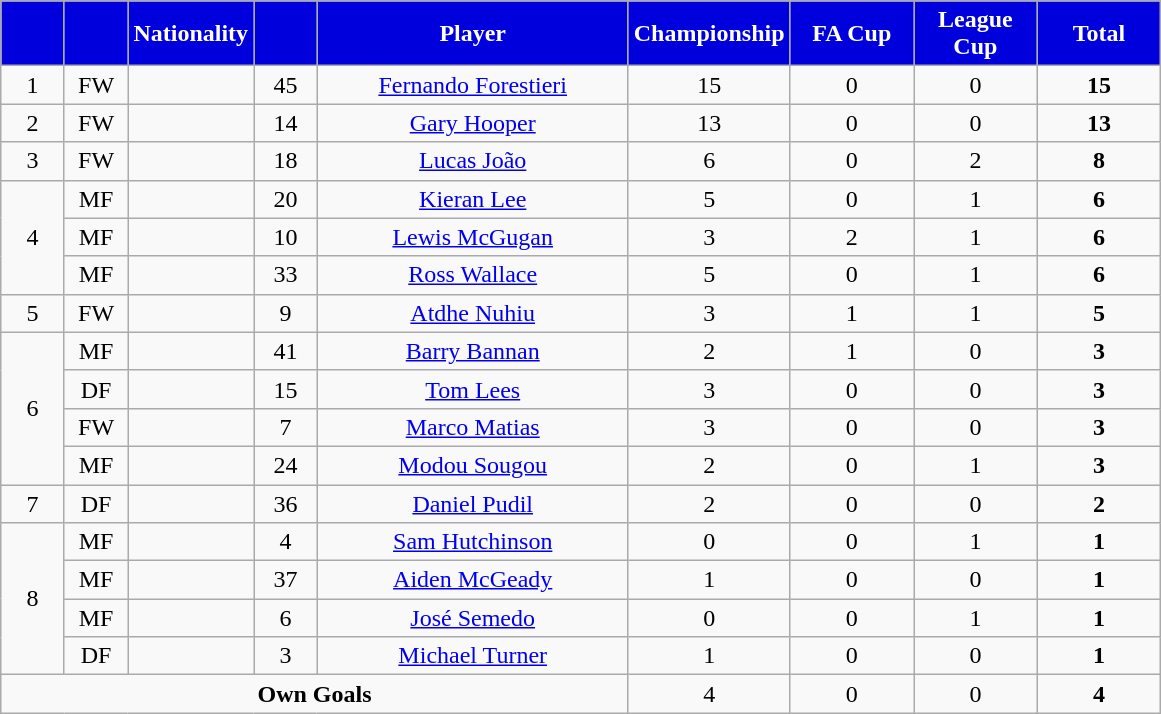<table class="wikitable" style="text-align:center;">
<tr>
<th style="background:#00d; color:white; width:35px;"></th>
<th style="background:#00d; color:white; width:35px;"></th>
<th style="background:#00d; color:#fff; width:50px;">Nationality</th>
<th style="background:#00d; color:white; width:35px;"></th>
<th style="background:#00d; color:white; width:200px;">Player</th>
<th style="background:#00d; color:white; width:75px;">Championship</th>
<th style="background:#00d; color:white; width:75px;">FA Cup</th>
<th style="background:#00d; color:white; width:75px;">League Cup</th>
<th style="background:#00d; color:white; width:75px;">Total</th>
</tr>
<tr>
<td>1</td>
<td>FW</td>
<td></td>
<td>45</td>
<td><a href='#'>Fernando Forestieri</a></td>
<td>15</td>
<td>0</td>
<td>0</td>
<td><strong>15</strong></td>
</tr>
<tr>
<td>2</td>
<td>FW</td>
<td></td>
<td>14</td>
<td><a href='#'>Gary Hooper</a></td>
<td>13</td>
<td>0</td>
<td>0</td>
<td><strong>13</strong></td>
</tr>
<tr>
<td>3</td>
<td>FW</td>
<td></td>
<td>18</td>
<td><a href='#'>Lucas João</a></td>
<td>6</td>
<td>0</td>
<td>2</td>
<td><strong>8</strong></td>
</tr>
<tr>
<td rowspan="3">4</td>
<td>MF</td>
<td></td>
<td>20</td>
<td><a href='#'>Kieran Lee</a></td>
<td>5</td>
<td>0</td>
<td>1</td>
<td><strong>6</strong></td>
</tr>
<tr>
<td>MF</td>
<td></td>
<td>10</td>
<td><a href='#'>Lewis McGugan</a></td>
<td>3</td>
<td>2</td>
<td>1</td>
<td><strong>6</strong></td>
</tr>
<tr>
<td>MF</td>
<td></td>
<td>33</td>
<td><a href='#'>Ross Wallace</a></td>
<td>5</td>
<td>0</td>
<td>1</td>
<td><strong>6</strong></td>
</tr>
<tr>
<td>5</td>
<td>FW</td>
<td></td>
<td>9</td>
<td><a href='#'>Atdhe Nuhiu</a></td>
<td>3</td>
<td>1</td>
<td>1</td>
<td><strong>5</strong></td>
</tr>
<tr>
<td rowspan="4">6</td>
<td>MF</td>
<td></td>
<td>41</td>
<td><a href='#'>Barry Bannan</a></td>
<td>2</td>
<td>1</td>
<td>0</td>
<td><strong>3</strong></td>
</tr>
<tr>
<td>DF</td>
<td></td>
<td>15</td>
<td><a href='#'>Tom Lees</a></td>
<td>3</td>
<td>0</td>
<td>0</td>
<td><strong>3</strong></td>
</tr>
<tr>
<td>FW</td>
<td></td>
<td>7</td>
<td><a href='#'>Marco Matias</a></td>
<td>3</td>
<td>0</td>
<td>0</td>
<td><strong>3</strong></td>
</tr>
<tr>
<td>MF</td>
<td></td>
<td>24</td>
<td><a href='#'>Modou Sougou</a></td>
<td>2</td>
<td>0</td>
<td>1</td>
<td><strong>3</strong></td>
</tr>
<tr>
<td>7</td>
<td>DF</td>
<td></td>
<td>36</td>
<td><a href='#'>Daniel Pudil</a></td>
<td>2</td>
<td>0</td>
<td>0</td>
<td><strong>2</strong></td>
</tr>
<tr>
<td rowspan="4">8</td>
<td>MF</td>
<td></td>
<td>4</td>
<td><a href='#'>Sam Hutchinson</a></td>
<td>0</td>
<td>0</td>
<td>1</td>
<td><strong>1</strong></td>
</tr>
<tr>
<td>MF</td>
<td></td>
<td>37</td>
<td><a href='#'>Aiden McGeady</a></td>
<td>1</td>
<td>0</td>
<td>0</td>
<td><strong>1</strong></td>
</tr>
<tr>
<td>MF</td>
<td></td>
<td>6</td>
<td><a href='#'>José Semedo</a></td>
<td>0</td>
<td>0</td>
<td>1</td>
<td><strong>1</strong></td>
</tr>
<tr>
<td>DF</td>
<td></td>
<td>3</td>
<td><a href='#'>Michael Turner</a></td>
<td>1</td>
<td>0</td>
<td>0</td>
<td><strong>1</strong></td>
</tr>
<tr>
<td colspan="5"><strong>Own Goals</strong></td>
<td>4</td>
<td>0</td>
<td>0</td>
<td><strong>4</strong></td>
</tr>
</table>
